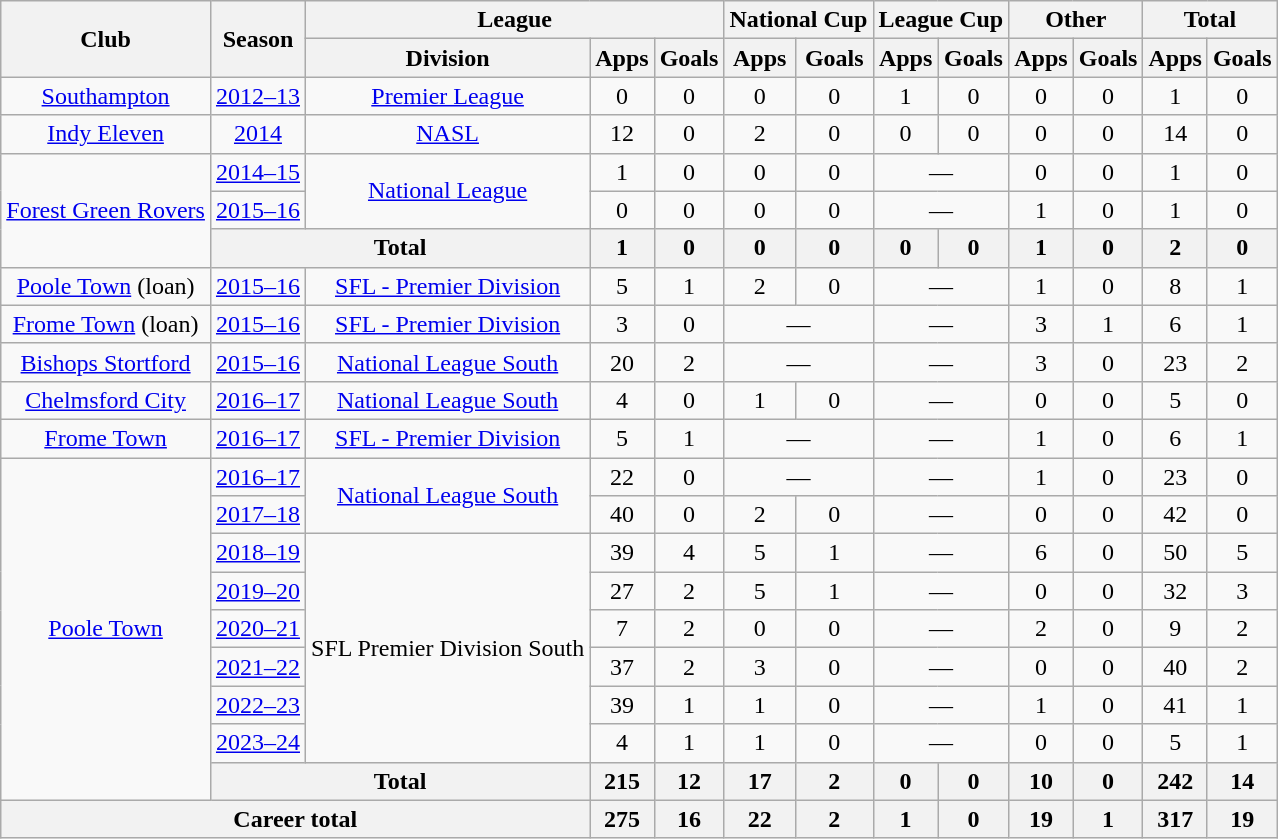<table class="wikitable" style="text-align:center">
<tr>
<th rowspan="2">Club</th>
<th rowspan="2">Season</th>
<th colspan="3">League</th>
<th colspan="2">National Cup</th>
<th colspan="2">League Cup</th>
<th colspan="2">Other</th>
<th colspan="2">Total</th>
</tr>
<tr>
<th>Division</th>
<th>Apps</th>
<th>Goals</th>
<th>Apps</th>
<th>Goals</th>
<th>Apps</th>
<th>Goals</th>
<th>Apps</th>
<th>Goals</th>
<th>Apps</th>
<th>Goals</th>
</tr>
<tr>
<td><a href='#'>Southampton</a></td>
<td><a href='#'>2012–13</a></td>
<td><a href='#'>Premier League</a></td>
<td>0</td>
<td>0</td>
<td>0</td>
<td>0</td>
<td>1</td>
<td>0</td>
<td>0</td>
<td>0</td>
<td>1</td>
<td>0</td>
</tr>
<tr>
<td><a href='#'>Indy Eleven</a></td>
<td><a href='#'>2014</a></td>
<td><a href='#'>NASL</a></td>
<td>12</td>
<td>0</td>
<td>2</td>
<td>0</td>
<td>0</td>
<td>0</td>
<td>0</td>
<td>0</td>
<td>14</td>
<td>0</td>
</tr>
<tr>
<td rowspan="3"><a href='#'>Forest Green Rovers</a></td>
<td><a href='#'>2014–15</a></td>
<td rowspan="2"><a href='#'>National League</a></td>
<td>1</td>
<td>0</td>
<td>0</td>
<td>0</td>
<td colspan="2">—</td>
<td>0</td>
<td>0</td>
<td>1</td>
<td>0</td>
</tr>
<tr>
<td><a href='#'>2015–16</a></td>
<td>0</td>
<td>0</td>
<td>0</td>
<td>0</td>
<td colspan="2">—</td>
<td>1</td>
<td>0</td>
<td>1</td>
<td>0</td>
</tr>
<tr>
<th colspan="2">Total</th>
<th>1</th>
<th>0</th>
<th>0</th>
<th>0</th>
<th>0</th>
<th>0</th>
<th>1</th>
<th>0</th>
<th>2</th>
<th>0</th>
</tr>
<tr>
<td><a href='#'>Poole Town</a> (loan)</td>
<td><a href='#'>2015–16</a></td>
<td><a href='#'>SFL - Premier Division</a></td>
<td>5</td>
<td>1</td>
<td>2</td>
<td>0</td>
<td colspan="2">—</td>
<td>1</td>
<td>0</td>
<td>8</td>
<td>1</td>
</tr>
<tr>
<td><a href='#'>Frome Town</a> (loan)</td>
<td><a href='#'>2015–16</a></td>
<td><a href='#'>SFL - Premier Division</a></td>
<td>3</td>
<td>0</td>
<td colspan="2">—</td>
<td colspan="2">—</td>
<td>3</td>
<td>1</td>
<td>6</td>
<td>1</td>
</tr>
<tr>
<td><a href='#'>Bishops Stortford</a></td>
<td><a href='#'>2015–16</a></td>
<td><a href='#'>National League South</a></td>
<td>20</td>
<td>2</td>
<td colspan="2">—</td>
<td colspan="2">—</td>
<td>3</td>
<td>0</td>
<td>23</td>
<td>2</td>
</tr>
<tr>
<td><a href='#'>Chelmsford City</a></td>
<td><a href='#'>2016–17</a></td>
<td><a href='#'>National League South</a></td>
<td>4</td>
<td>0</td>
<td>1</td>
<td>0</td>
<td colspan="2">—</td>
<td>0</td>
<td>0</td>
<td>5</td>
<td>0</td>
</tr>
<tr>
<td><a href='#'>Frome Town</a></td>
<td><a href='#'>2016–17</a></td>
<td><a href='#'>SFL - Premier Division</a></td>
<td>5</td>
<td>1</td>
<td colspan="2">—</td>
<td colspan="2">—</td>
<td>1</td>
<td>0</td>
<td>6</td>
<td>1</td>
</tr>
<tr>
<td rowspan="9"><a href='#'>Poole Town</a></td>
<td><a href='#'>2016–17</a></td>
<td rowspan="2"><a href='#'>National League South</a></td>
<td>22</td>
<td>0</td>
<td colspan="2">—</td>
<td colspan="2">—</td>
<td>1</td>
<td>0</td>
<td>23</td>
<td>0</td>
</tr>
<tr>
<td><a href='#'>2017–18</a></td>
<td>40</td>
<td>0</td>
<td>2</td>
<td>0</td>
<td colspan="2">—</td>
<td>0</td>
<td>0</td>
<td>42</td>
<td>0</td>
</tr>
<tr>
<td><a href='#'>2018–19</a></td>
<td rowspan="6">SFL Premier Division South</td>
<td>39</td>
<td>4</td>
<td>5</td>
<td>1</td>
<td colspan="2">—</td>
<td>6</td>
<td>0</td>
<td>50</td>
<td>5</td>
</tr>
<tr>
<td><a href='#'>2019–20</a></td>
<td>27</td>
<td>2</td>
<td>5</td>
<td>1</td>
<td colspan="2">—</td>
<td>0</td>
<td>0</td>
<td>32</td>
<td>3</td>
</tr>
<tr>
<td><a href='#'>2020–21</a></td>
<td>7</td>
<td>2</td>
<td>0</td>
<td>0</td>
<td colspan="2">—</td>
<td>2</td>
<td>0</td>
<td>9</td>
<td>2</td>
</tr>
<tr>
<td><a href='#'>2021–22</a></td>
<td>37</td>
<td>2</td>
<td>3</td>
<td>0</td>
<td colspan="2">—</td>
<td>0</td>
<td>0</td>
<td>40</td>
<td>2</td>
</tr>
<tr>
<td><a href='#'>2022–23</a></td>
<td>39</td>
<td>1</td>
<td>1</td>
<td>0</td>
<td colspan="2">—</td>
<td>1</td>
<td>0</td>
<td>41</td>
<td>1</td>
</tr>
<tr>
<td><a href='#'>2023–24</a></td>
<td>4</td>
<td>1</td>
<td>1</td>
<td>0</td>
<td colspan="2">—</td>
<td>0</td>
<td>0</td>
<td>5</td>
<td>1</td>
</tr>
<tr>
<th colspan="2">Total</th>
<th>215</th>
<th>12</th>
<th>17</th>
<th>2</th>
<th>0</th>
<th>0</th>
<th>10</th>
<th>0</th>
<th>242</th>
<th>14</th>
</tr>
<tr>
<th colspan="3">Career total</th>
<th>275</th>
<th>16</th>
<th>22</th>
<th>2</th>
<th>1</th>
<th>0</th>
<th>19</th>
<th>1</th>
<th>317</th>
<th>19</th>
</tr>
</table>
